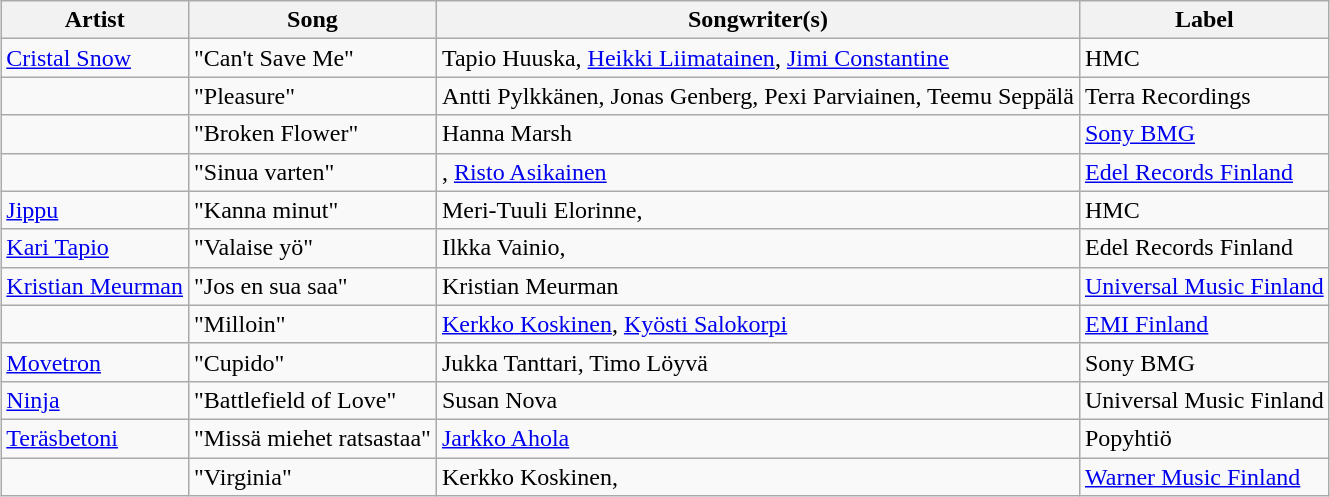<table class="sortable wikitable" style="margin: 1em auto 1em auto; text-align:left;">
<tr>
<th>Artist</th>
<th>Song</th>
<th>Songwriter(s)</th>
<th>Label</th>
</tr>
<tr>
<td><a href='#'>Cristal Snow</a></td>
<td>"Can't Save Me"</td>
<td>Tapio Huuska, <a href='#'>Heikki Liimatainen</a>, <a href='#'>Jimi Constantine</a></td>
<td>HMC</td>
</tr>
<tr>
<td></td>
<td>"Pleasure"</td>
<td>Antti Pylkkänen, Jonas Genberg, Pexi Parviainen, Teemu Seppälä</td>
<td>Terra Recordings</td>
</tr>
<tr>
<td></td>
<td>"Broken Flower"</td>
<td>Hanna Marsh</td>
<td><a href='#'>Sony BMG</a></td>
</tr>
<tr>
<td></td>
<td>"Sinua varten"</td>
<td>, <a href='#'>Risto Asikainen</a></td>
<td><a href='#'>Edel Records Finland</a></td>
</tr>
<tr>
<td><a href='#'>Jippu</a></td>
<td>"Kanna minut"</td>
<td>Meri-Tuuli Elorinne, </td>
<td>HMC</td>
</tr>
<tr>
<td><a href='#'>Kari Tapio</a></td>
<td>"Valaise yö"</td>
<td>Ilkka Vainio, </td>
<td>Edel Records Finland</td>
</tr>
<tr>
<td><a href='#'>Kristian Meurman</a></td>
<td>"Jos en sua saa"</td>
<td>Kristian Meurman</td>
<td><a href='#'>Universal Music Finland</a></td>
</tr>
<tr>
<td></td>
<td>"Milloin"</td>
<td><a href='#'>Kerkko Koskinen</a>, <a href='#'>Kyösti Salokorpi</a></td>
<td><a href='#'>EMI Finland</a></td>
</tr>
<tr>
<td><a href='#'>Movetron</a></td>
<td>"Cupido"</td>
<td>Jukka Tanttari, Timo Löyvä</td>
<td>Sony BMG</td>
</tr>
<tr>
<td><a href='#'>Ninja</a></td>
<td>"Battlefield of Love"</td>
<td>Susan Nova</td>
<td>Universal Music Finland</td>
</tr>
<tr>
<td><a href='#'>Teräsbetoni</a></td>
<td>"Missä miehet ratsastaa"</td>
<td><a href='#'>Jarkko Ahola</a></td>
<td>Popyhtiö</td>
</tr>
<tr>
<td></td>
<td>"Virginia"</td>
<td>Kerkko Koskinen, </td>
<td><a href='#'>Warner Music Finland</a></td>
</tr>
</table>
